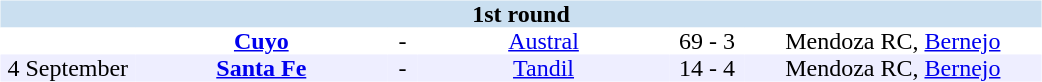<table table width=700>
<tr>
<td width=700 valign="top"><br><table border=0 cellspacing=0 cellpadding=0 style="font-size: 100%; border-collapse: collapse;" width=100%>
<tr bgcolor="#CADFF0">
<td style="font-size:100%"; align="center" colspan="6"><strong>1st round</strong></td>
</tr>
<tr align=center bgcolor=#FFFFFF>
<td width=90></td>
<td width=170><strong><a href='#'>Cuyo</a></strong></td>
<td width=20>-</td>
<td width=170><a href='#'>Austral</a></td>
<td width=50>69 - 3</td>
<td width=200>Mendoza RC, <a href='#'>Bernejo</a></td>
</tr>
<tr align=center bgcolor=#EEEEFF>
<td width=90>4 September</td>
<td width=170><strong><a href='#'>Santa Fe</a></strong></td>
<td width=20>-</td>
<td width=170><a href='#'>Tandil</a></td>
<td width=50>14 - 4</td>
<td width=200>Mendoza RC, <a href='#'>Bernejo</a></td>
</tr>
</table>
</td>
</tr>
</table>
